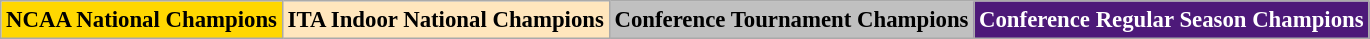<table class="wikitable" style="font-size:95%">
<tr>
<td align="center" style=background:gold><strong>NCAA National Champions</strong></td>
<td align="center" bgcolor="#FFE6BD"><strong>ITA Indoor National Champions</strong></td>
<td align="center" style=background:silver><strong>Conference Tournament Champions</strong></td>
<td align="center" style="background: #4D1979; color:white"><strong>Conference Regular Season Champions</strong></td>
</tr>
</table>
